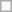<table class=wikitable>
<tr>
<td> </td>
</tr>
</table>
